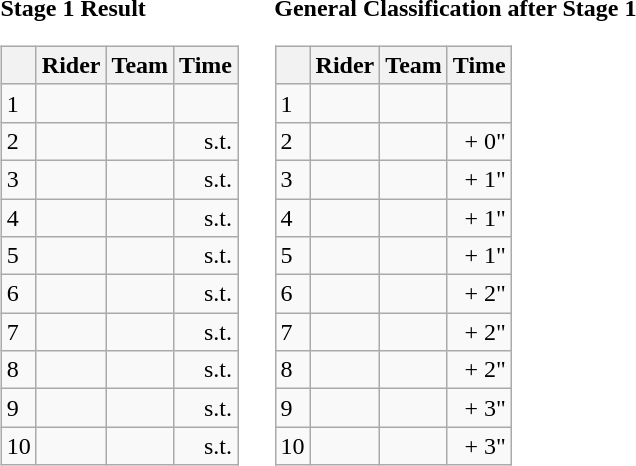<table>
<tr>
<td><strong>Stage 1 Result</strong><br><table class="wikitable">
<tr>
<th></th>
<th>Rider</th>
<th>Team</th>
<th>Time</th>
</tr>
<tr>
<td>1</td>
<td></td>
<td></td>
<td align="right"></td>
</tr>
<tr>
<td>2</td>
<td></td>
<td></td>
<td align="right">s.t.</td>
</tr>
<tr>
<td>3</td>
<td></td>
<td></td>
<td align="right">s.t.</td>
</tr>
<tr>
<td>4</td>
<td></td>
<td></td>
<td align="right">s.t.</td>
</tr>
<tr>
<td>5</td>
<td></td>
<td></td>
<td align="right">s.t.</td>
</tr>
<tr>
<td>6</td>
<td></td>
<td></td>
<td align="right">s.t.</td>
</tr>
<tr>
<td>7</td>
<td></td>
<td></td>
<td align="right">s.t.</td>
</tr>
<tr>
<td>8</td>
<td></td>
<td></td>
<td align="right">s.t.</td>
</tr>
<tr>
<td>9</td>
<td></td>
<td></td>
<td align="right">s.t.</td>
</tr>
<tr>
<td>10</td>
<td></td>
<td></td>
<td align="right">s.t.</td>
</tr>
</table>
</td>
<td></td>
<td><strong>General Classification after Stage 1</strong><br><table class="wikitable">
<tr>
<th></th>
<th>Rider</th>
<th>Team</th>
<th>Time</th>
</tr>
<tr>
<td>1</td>
<td> </td>
<td></td>
<td align="right"></td>
</tr>
<tr>
<td>2</td>
<td></td>
<td></td>
<td align="right">+ 0"</td>
</tr>
<tr>
<td>3</td>
<td> </td>
<td></td>
<td align="right">+ 1"</td>
</tr>
<tr>
<td>4</td>
<td></td>
<td></td>
<td align="right">+ 1"</td>
</tr>
<tr>
<td>5</td>
<td></td>
<td></td>
<td align="right">+ 1"</td>
</tr>
<tr>
<td>6</td>
<td></td>
<td></td>
<td align="right">+ 2"</td>
</tr>
<tr>
<td>7</td>
<td></td>
<td></td>
<td align="right">+ 2"</td>
</tr>
<tr>
<td>8</td>
<td></td>
<td></td>
<td align="right">+ 2"</td>
</tr>
<tr>
<td>9</td>
<td></td>
<td></td>
<td align="right">+ 3"</td>
</tr>
<tr>
<td>10</td>
<td></td>
<td></td>
<td align="right">+ 3"</td>
</tr>
</table>
</td>
</tr>
</table>
